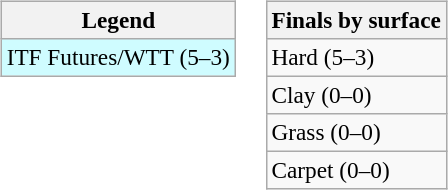<table>
<tr valign=top>
<td><br><table class=wikitable style=font-size:97%>
<tr>
<th>Legend</th>
</tr>
<tr bgcolor=cffcff>
<td>ITF Futures/WTT (5–3)</td>
</tr>
</table>
</td>
<td><br><table class=wikitable style=font-size:97%>
<tr>
<th>Finals by surface</th>
</tr>
<tr>
<td>Hard (5–3)</td>
</tr>
<tr>
<td>Clay (0–0)</td>
</tr>
<tr>
<td>Grass (0–0)</td>
</tr>
<tr>
<td>Carpet (0–0)</td>
</tr>
</table>
</td>
</tr>
</table>
